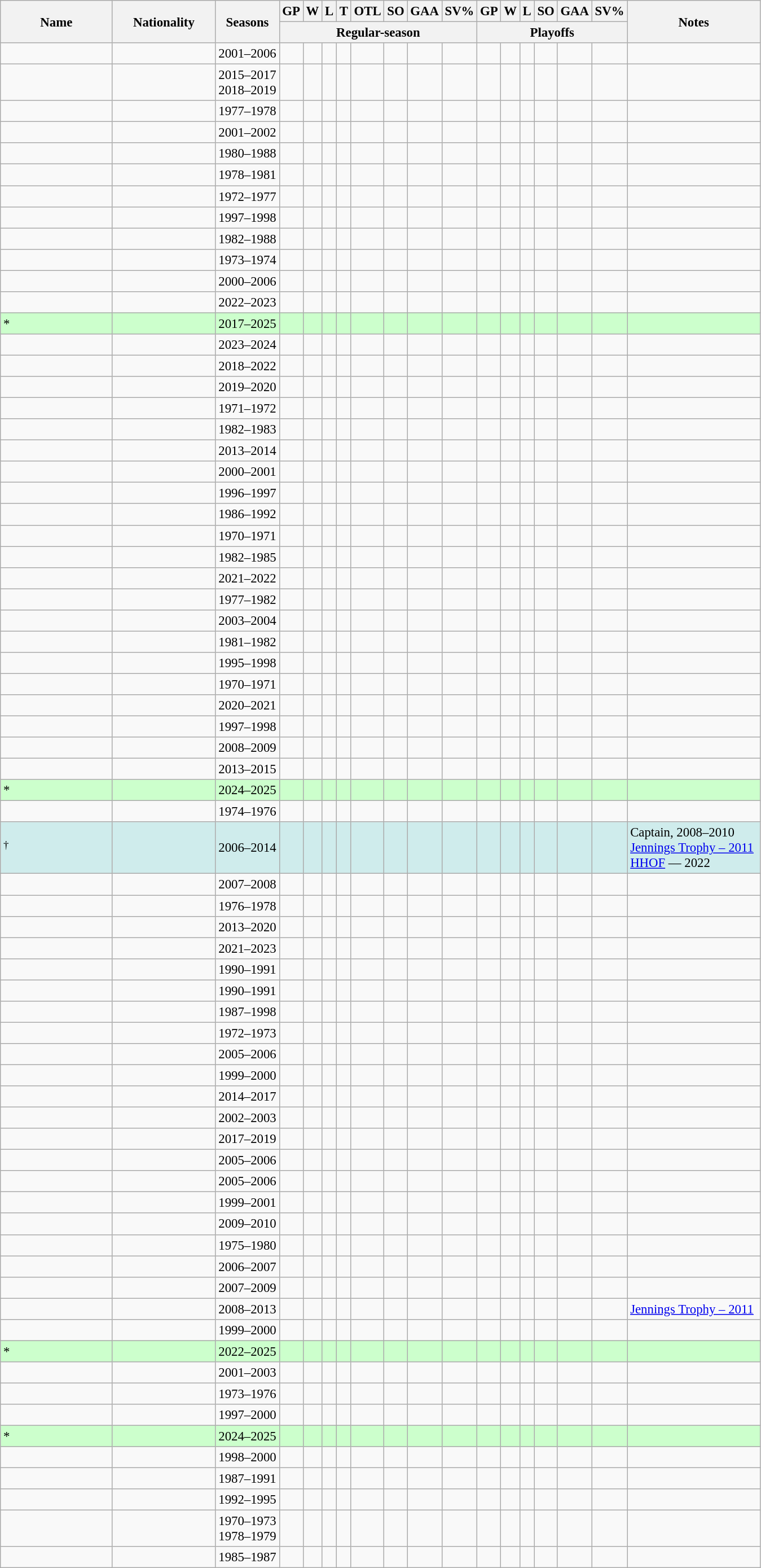<table class="wikitable sortable" style="text-align:left; font-size:95%">
<tr>
<th rowspan="2" style="width:125px;">Name</th>
<th rowspan="2" style="width:115px;">Nationality</th>
<th rowspan="2">Seasons</th>
<th>GP</th>
<th>W</th>
<th>L</th>
<th>T</th>
<th>OTL</th>
<th>SO</th>
<th>GAA</th>
<th>SV%</th>
<th>GP</th>
<th>W</th>
<th>L</th>
<th>SO</th>
<th>GAA</th>
<th>SV%</th>
<th rowspan="2" style="width:150px;" class="unsortable">Notes</th>
</tr>
<tr class="unsortable">
<th colspan="8">Regular-season</th>
<th colspan="6" style="width:125px;">Playoffs</th>
</tr>
<tr>
<td></td>
<td></td>
<td>2001–2006</td>
<td></td>
<td></td>
<td></td>
<td></td>
<td></td>
<td></td>
<td></td>
<td></td>
<td></td>
<td></td>
<td></td>
<td></td>
<td></td>
<td></td>
<td></td>
</tr>
<tr>
<td></td>
<td></td>
<td>2015–2017<br>2018–2019</td>
<td></td>
<td></td>
<td></td>
<td></td>
<td></td>
<td></td>
<td></td>
<td></td>
<td></td>
<td></td>
<td></td>
<td></td>
<td></td>
<td></td>
<td></td>
</tr>
<tr>
<td></td>
<td></td>
<td>1977–1978</td>
<td></td>
<td></td>
<td></td>
<td></td>
<td></td>
<td></td>
<td></td>
<td></td>
<td></td>
<td></td>
<td></td>
<td></td>
<td></td>
<td></td>
<td></td>
</tr>
<tr>
<td></td>
<td></td>
<td>2001–2002</td>
<td></td>
<td></td>
<td></td>
<td></td>
<td></td>
<td></td>
<td></td>
<td></td>
<td></td>
<td></td>
<td></td>
<td></td>
<td></td>
<td></td>
<td></td>
</tr>
<tr>
<td></td>
<td></td>
<td>1980–1988</td>
<td></td>
<td></td>
<td></td>
<td></td>
<td></td>
<td></td>
<td></td>
<td></td>
<td></td>
<td></td>
<td></td>
<td></td>
<td></td>
<td></td>
<td></td>
</tr>
<tr>
<td></td>
<td></td>
<td>1978–1981</td>
<td></td>
<td></td>
<td></td>
<td></td>
<td></td>
<td></td>
<td></td>
<td></td>
<td></td>
<td></td>
<td></td>
<td></td>
<td></td>
<td></td>
<td></td>
</tr>
<tr>
<td></td>
<td></td>
<td>1972–1977</td>
<td></td>
<td></td>
<td></td>
<td></td>
<td></td>
<td></td>
<td></td>
<td></td>
<td></td>
<td></td>
<td></td>
<td></td>
<td></td>
<td></td>
<td></td>
</tr>
<tr>
<td></td>
<td></td>
<td>1997–1998</td>
<td></td>
<td></td>
<td></td>
<td></td>
<td></td>
<td></td>
<td></td>
<td></td>
<td></td>
<td></td>
<td></td>
<td></td>
<td></td>
<td></td>
<td></td>
</tr>
<tr>
<td></td>
<td></td>
<td>1982–1988</td>
<td></td>
<td></td>
<td></td>
<td></td>
<td></td>
<td></td>
<td></td>
<td></td>
<td></td>
<td></td>
<td></td>
<td></td>
<td></td>
<td></td>
<td></td>
</tr>
<tr>
<td></td>
<td></td>
<td>1973–1974</td>
<td></td>
<td></td>
<td></td>
<td></td>
<td></td>
<td></td>
<td></td>
<td></td>
<td></td>
<td></td>
<td></td>
<td></td>
<td></td>
<td></td>
<td></td>
</tr>
<tr>
<td></td>
<td></td>
<td>2000–2006</td>
<td></td>
<td></td>
<td></td>
<td></td>
<td></td>
<td></td>
<td></td>
<td></td>
<td></td>
<td></td>
<td></td>
<td></td>
<td></td>
<td></td>
<td></td>
</tr>
<tr>
<td></td>
<td></td>
<td>2022–2023</td>
<td></td>
<td></td>
<td></td>
<td></td>
<td></td>
<td></td>
<td></td>
<td></td>
<td></td>
<td></td>
<td></td>
<td></td>
<td></td>
<td></td>
<td></td>
</tr>
<tr bgcolor="#CCFFCC">
<td>*</td>
<td></td>
<td>2017–2025</td>
<td></td>
<td></td>
<td></td>
<td></td>
<td></td>
<td></td>
<td></td>
<td></td>
<td></td>
<td></td>
<td></td>
<td></td>
<td></td>
<td></td>
<td></td>
</tr>
<tr>
<td></td>
<td></td>
<td>2023–2024</td>
<td></td>
<td></td>
<td></td>
<td></td>
<td></td>
<td></td>
<td></td>
<td></td>
<td></td>
<td></td>
<td></td>
<td></td>
<td></td>
<td></td>
<td></td>
</tr>
<tr>
<td></td>
<td></td>
<td>2018–2022</td>
<td></td>
<td></td>
<td></td>
<td></td>
<td></td>
<td></td>
<td></td>
<td></td>
<td></td>
<td></td>
<td></td>
<td></td>
<td></td>
<td></td>
<td></td>
</tr>
<tr>
<td></td>
<td></td>
<td>2019–2020</td>
<td></td>
<td></td>
<td></td>
<td></td>
<td></td>
<td></td>
<td></td>
<td></td>
<td></td>
<td></td>
<td></td>
<td></td>
<td></td>
<td></td>
<td></td>
</tr>
<tr>
<td></td>
<td></td>
<td>1971–1972</td>
<td></td>
<td></td>
<td></td>
<td></td>
<td></td>
<td></td>
<td></td>
<td></td>
<td></td>
<td></td>
<td></td>
<td></td>
<td></td>
<td></td>
<td></td>
</tr>
<tr>
<td></td>
<td></td>
<td>1982–1983</td>
<td></td>
<td></td>
<td></td>
<td></td>
<td></td>
<td></td>
<td></td>
<td></td>
<td></td>
<td></td>
<td></td>
<td></td>
<td></td>
<td></td>
<td></td>
</tr>
<tr>
<td></td>
<td></td>
<td>2013–2014</td>
<td></td>
<td></td>
<td></td>
<td></td>
<td></td>
<td></td>
<td></td>
<td></td>
<td></td>
<td></td>
<td></td>
<td></td>
<td></td>
<td></td>
<td></td>
</tr>
<tr>
<td></td>
<td></td>
<td>2000–2001</td>
<td></td>
<td></td>
<td></td>
<td></td>
<td></td>
<td></td>
<td></td>
<td></td>
<td></td>
<td></td>
<td></td>
<td></td>
<td></td>
<td></td>
<td></td>
</tr>
<tr>
<td></td>
<td></td>
<td>1996–1997</td>
<td></td>
<td></td>
<td></td>
<td></td>
<td></td>
<td></td>
<td></td>
<td></td>
<td></td>
<td></td>
<td></td>
<td></td>
<td></td>
<td></td>
<td></td>
</tr>
<tr>
<td></td>
<td></td>
<td>1986–1992</td>
<td></td>
<td></td>
<td></td>
<td></td>
<td></td>
<td></td>
<td></td>
<td></td>
<td></td>
<td></td>
<td></td>
<td></td>
<td></td>
<td></td>
<td></td>
</tr>
<tr>
<td></td>
<td></td>
<td>1970–1971</td>
<td></td>
<td></td>
<td></td>
<td></td>
<td></td>
<td></td>
<td></td>
<td></td>
<td></td>
<td></td>
<td></td>
<td></td>
<td></td>
<td></td>
<td></td>
</tr>
<tr>
<td></td>
<td></td>
<td>1982–1985</td>
<td></td>
<td></td>
<td></td>
<td></td>
<td></td>
<td></td>
<td></td>
<td></td>
<td></td>
<td></td>
<td></td>
<td></td>
<td></td>
<td></td>
<td></td>
</tr>
<tr>
<td></td>
<td></td>
<td>2021–2022</td>
<td></td>
<td></td>
<td></td>
<td></td>
<td></td>
<td></td>
<td></td>
<td></td>
<td></td>
<td></td>
<td></td>
<td></td>
<td></td>
<td></td>
<td></td>
</tr>
<tr>
<td></td>
<td></td>
<td>1977–1982</td>
<td></td>
<td></td>
<td></td>
<td></td>
<td></td>
<td></td>
<td></td>
<td></td>
<td></td>
<td></td>
<td></td>
<td></td>
<td></td>
<td></td>
<td></td>
</tr>
<tr>
<td></td>
<td></td>
<td>2003–2004</td>
<td></td>
<td></td>
<td></td>
<td></td>
<td></td>
<td></td>
<td></td>
<td></td>
<td></td>
<td></td>
<td></td>
<td></td>
<td></td>
<td></td>
<td></td>
</tr>
<tr>
<td></td>
<td></td>
<td>1981–1982</td>
<td></td>
<td></td>
<td></td>
<td></td>
<td></td>
<td></td>
<td></td>
<td></td>
<td></td>
<td></td>
<td></td>
<td></td>
<td></td>
<td></td>
<td></td>
</tr>
<tr>
<td></td>
<td></td>
<td>1995–1998</td>
<td></td>
<td></td>
<td></td>
<td></td>
<td></td>
<td></td>
<td></td>
<td></td>
<td></td>
<td></td>
<td></td>
<td></td>
<td></td>
<td></td>
<td></td>
</tr>
<tr>
<td></td>
<td></td>
<td>1970–1971</td>
<td></td>
<td></td>
<td></td>
<td></td>
<td></td>
<td></td>
<td></td>
<td></td>
<td></td>
<td></td>
<td></td>
<td></td>
<td></td>
<td></td>
<td></td>
</tr>
<tr>
<td></td>
<td></td>
<td>2020–2021</td>
<td></td>
<td></td>
<td></td>
<td></td>
<td></td>
<td></td>
<td></td>
<td></td>
<td></td>
<td></td>
<td></td>
<td></td>
<td></td>
<td></td>
<td></td>
</tr>
<tr>
<td></td>
<td></td>
<td>1997–1998</td>
<td></td>
<td></td>
<td></td>
<td></td>
<td></td>
<td></td>
<td></td>
<td></td>
<td></td>
<td></td>
<td></td>
<td></td>
<td></td>
<td></td>
<td></td>
</tr>
<tr>
<td></td>
<td></td>
<td>2008–2009</td>
<td></td>
<td></td>
<td></td>
<td></td>
<td></td>
<td></td>
<td></td>
<td></td>
<td></td>
<td></td>
<td></td>
<td></td>
<td></td>
<td></td>
<td></td>
</tr>
<tr>
<td></td>
<td></td>
<td>2013–2015</td>
<td></td>
<td></td>
<td></td>
<td></td>
<td></td>
<td></td>
<td></td>
<td></td>
<td></td>
<td></td>
<td></td>
<td></td>
<td></td>
<td></td>
<td></td>
</tr>
<tr style="background:#ccffcc;">
<td>*</td>
<td></td>
<td>2024–2025</td>
<td></td>
<td></td>
<td></td>
<td></td>
<td></td>
<td></td>
<td></td>
<td></td>
<td></td>
<td></td>
<td></td>
<td></td>
<td></td>
<td></td>
<td></td>
</tr>
<tr>
<td></td>
<td></td>
<td>1974–1976</td>
<td></td>
<td></td>
<td></td>
<td></td>
<td></td>
<td></td>
<td></td>
<td></td>
<td></td>
<td></td>
<td></td>
<td></td>
<td></td>
<td></td>
<td></td>
</tr>
<tr style="background:#cfecec;">
<td><sup>†</sup></td>
<td></td>
<td>2006–2014</td>
<td></td>
<td></td>
<td></td>
<td></td>
<td></td>
<td></td>
<td></td>
<td></td>
<td></td>
<td></td>
<td></td>
<td></td>
<td></td>
<td></td>
<td>Captain, 2008–2010<br><a href='#'>Jennings Trophy – 2011</a><br><a href='#'>HHOF</a> — 2022</td>
</tr>
<tr>
<td></td>
<td></td>
<td>2007–2008</td>
<td></td>
<td></td>
<td></td>
<td></td>
<td></td>
<td></td>
<td></td>
<td></td>
<td></td>
<td></td>
<td></td>
<td></td>
<td></td>
<td></td>
<td></td>
</tr>
<tr>
<td></td>
<td></td>
<td>1976–1978</td>
<td></td>
<td></td>
<td></td>
<td></td>
<td></td>
<td></td>
<td></td>
<td></td>
<td></td>
<td></td>
<td></td>
<td></td>
<td></td>
<td></td>
<td></td>
</tr>
<tr>
<td></td>
<td></td>
<td>2013–2020</td>
<td></td>
<td></td>
<td></td>
<td></td>
<td></td>
<td></td>
<td></td>
<td></td>
<td></td>
<td></td>
<td></td>
<td></td>
<td></td>
<td></td>
<td></td>
</tr>
<tr>
<td></td>
<td></td>
<td>2021–2023</td>
<td></td>
<td></td>
<td></td>
<td></td>
<td></td>
<td></td>
<td></td>
<td></td>
<td></td>
<td></td>
<td></td>
<td></td>
<td></td>
<td></td>
<td></td>
</tr>
<tr>
<td></td>
<td></td>
<td>1990–1991</td>
<td></td>
<td></td>
<td></td>
<td></td>
<td></td>
<td></td>
<td></td>
<td></td>
<td></td>
<td></td>
<td></td>
<td></td>
<td></td>
<td></td>
<td></td>
</tr>
<tr>
<td></td>
<td></td>
<td>1990–1991</td>
<td></td>
<td></td>
<td></td>
<td></td>
<td></td>
<td></td>
<td></td>
<td></td>
<td></td>
<td></td>
<td></td>
<td></td>
<td></td>
<td></td>
<td></td>
</tr>
<tr>
<td></td>
<td></td>
<td>1987–1998</td>
<td></td>
<td></td>
<td></td>
<td></td>
<td></td>
<td></td>
<td></td>
<td></td>
<td></td>
<td></td>
<td></td>
<td></td>
<td></td>
<td></td>
<td></td>
</tr>
<tr>
<td></td>
<td></td>
<td>1972–1973</td>
<td></td>
<td></td>
<td></td>
<td></td>
<td></td>
<td></td>
<td></td>
<td></td>
<td></td>
<td></td>
<td></td>
<td></td>
<td></td>
<td></td>
<td></td>
</tr>
<tr>
<td></td>
<td></td>
<td>2005–2006</td>
<td></td>
<td></td>
<td></td>
<td></td>
<td></td>
<td></td>
<td></td>
<td></td>
<td></td>
<td></td>
<td></td>
<td></td>
<td></td>
<td></td>
<td></td>
</tr>
<tr>
<td></td>
<td></td>
<td>1999–2000</td>
<td></td>
<td></td>
<td></td>
<td></td>
<td></td>
<td></td>
<td></td>
<td></td>
<td></td>
<td></td>
<td></td>
<td></td>
<td></td>
<td></td>
<td></td>
</tr>
<tr>
<td></td>
<td></td>
<td>2014–2017</td>
<td></td>
<td></td>
<td></td>
<td></td>
<td></td>
<td></td>
<td></td>
<td></td>
<td></td>
<td></td>
<td></td>
<td></td>
<td></td>
<td></td>
<td></td>
</tr>
<tr>
<td></td>
<td></td>
<td>2002–2003</td>
<td></td>
<td></td>
<td></td>
<td></td>
<td></td>
<td></td>
<td></td>
<td></td>
<td></td>
<td></td>
<td></td>
<td></td>
<td></td>
<td></td>
<td></td>
</tr>
<tr>
<td></td>
<td></td>
<td>2017–2019</td>
<td></td>
<td></td>
<td></td>
<td></td>
<td></td>
<td></td>
<td></td>
<td></td>
<td></td>
<td></td>
<td></td>
<td></td>
<td></td>
<td></td>
<td></td>
</tr>
<tr>
<td></td>
<td></td>
<td>2005–2006</td>
<td></td>
<td></td>
<td></td>
<td></td>
<td></td>
<td></td>
<td></td>
<td></td>
<td></td>
<td></td>
<td></td>
<td></td>
<td></td>
<td></td>
<td></td>
</tr>
<tr>
<td></td>
<td></td>
<td>2005–2006</td>
<td></td>
<td></td>
<td></td>
<td></td>
<td></td>
<td></td>
<td></td>
<td></td>
<td></td>
<td></td>
<td></td>
<td></td>
<td></td>
<td></td>
<td></td>
</tr>
<tr>
<td></td>
<td></td>
<td>1999–2001</td>
<td></td>
<td></td>
<td></td>
<td></td>
<td></td>
<td></td>
<td></td>
<td></td>
<td></td>
<td></td>
<td></td>
<td></td>
<td></td>
<td></td>
<td></td>
</tr>
<tr>
<td></td>
<td></td>
<td>2009–2010</td>
<td></td>
<td></td>
<td></td>
<td></td>
<td></td>
<td></td>
<td></td>
<td></td>
<td></td>
<td></td>
<td></td>
<td></td>
<td></td>
<td></td>
<td></td>
</tr>
<tr>
<td></td>
<td></td>
<td>1975–1980</td>
<td></td>
<td></td>
<td></td>
<td></td>
<td></td>
<td></td>
<td></td>
<td></td>
<td></td>
<td></td>
<td></td>
<td></td>
<td></td>
<td></td>
<td></td>
</tr>
<tr>
<td></td>
<td></td>
<td>2006–2007</td>
<td></td>
<td></td>
<td></td>
<td></td>
<td></td>
<td></td>
<td></td>
<td></td>
<td></td>
<td></td>
<td></td>
<td></td>
<td></td>
<td></td>
<td></td>
</tr>
<tr>
<td></td>
<td></td>
<td>2007–2009</td>
<td></td>
<td></td>
<td></td>
<td></td>
<td></td>
<td></td>
<td></td>
<td></td>
<td></td>
<td></td>
<td></td>
<td></td>
<td></td>
<td></td>
<td></td>
</tr>
<tr>
<td></td>
<td></td>
<td>2008–2013</td>
<td></td>
<td></td>
<td></td>
<td></td>
<td></td>
<td></td>
<td></td>
<td></td>
<td></td>
<td></td>
<td></td>
<td></td>
<td></td>
<td></td>
<td><a href='#'>Jennings Trophy – 2011</a></td>
</tr>
<tr>
<td></td>
<td></td>
<td>1999–2000</td>
<td></td>
<td></td>
<td></td>
<td></td>
<td></td>
<td></td>
<td></td>
<td></td>
<td></td>
<td></td>
<td></td>
<td></td>
<td></td>
<td></td>
<td></td>
</tr>
<tr bgcolor="#CCFFCC">
<td>*</td>
<td></td>
<td>2022–2025</td>
<td></td>
<td></td>
<td></td>
<td></td>
<td></td>
<td></td>
<td></td>
<td></td>
<td></td>
<td></td>
<td></td>
<td></td>
<td></td>
<td></td>
<td></td>
</tr>
<tr>
<td></td>
<td></td>
<td>2001–2003</td>
<td></td>
<td></td>
<td></td>
<td></td>
<td></td>
<td></td>
<td></td>
<td></td>
<td></td>
<td></td>
<td></td>
<td></td>
<td></td>
<td></td>
<td></td>
</tr>
<tr>
<td></td>
<td></td>
<td>1973–1976</td>
<td></td>
<td></td>
<td></td>
<td></td>
<td></td>
<td></td>
<td></td>
<td></td>
<td></td>
<td></td>
<td></td>
<td></td>
<td></td>
<td></td>
<td></td>
</tr>
<tr>
<td></td>
<td></td>
<td>1997–2000</td>
<td></td>
<td></td>
<td></td>
<td></td>
<td></td>
<td></td>
<td></td>
<td></td>
<td></td>
<td></td>
<td></td>
<td></td>
<td></td>
<td></td>
<td></td>
</tr>
<tr style="background:#ccffcc;">
<td>*</td>
<td></td>
<td>2024–2025</td>
<td></td>
<td></td>
<td></td>
<td></td>
<td></td>
<td></td>
<td></td>
<td></td>
<td></td>
<td></td>
<td></td>
<td></td>
<td></td>
<td></td>
<td></td>
</tr>
<tr>
<td></td>
<td></td>
<td>1998–2000</td>
<td></td>
<td></td>
<td></td>
<td></td>
<td></td>
<td></td>
<td></td>
<td></td>
<td></td>
<td></td>
<td></td>
<td></td>
<td></td>
<td></td>
<td></td>
</tr>
<tr>
<td></td>
<td></td>
<td>1987–1991</td>
<td></td>
<td></td>
<td></td>
<td></td>
<td></td>
<td></td>
<td></td>
<td></td>
<td></td>
<td></td>
<td></td>
<td></td>
<td></td>
<td></td>
<td></td>
</tr>
<tr>
<td></td>
<td></td>
<td>1992–1995</td>
<td></td>
<td></td>
<td></td>
<td></td>
<td></td>
<td></td>
<td></td>
<td></td>
<td></td>
<td></td>
<td></td>
<td></td>
<td></td>
<td></td>
<td></td>
</tr>
<tr>
<td></td>
<td></td>
<td>1970–1973<br>1978–1979</td>
<td></td>
<td></td>
<td></td>
<td></td>
<td></td>
<td></td>
<td></td>
<td></td>
<td></td>
<td></td>
<td></td>
<td></td>
<td></td>
<td></td>
<td></td>
</tr>
<tr>
<td></td>
<td></td>
<td>1985–1987</td>
<td></td>
<td></td>
<td></td>
<td></td>
<td></td>
<td></td>
<td></td>
<td></td>
<td></td>
<td></td>
<td></td>
<td></td>
<td></td>
<td></td>
<td></td>
</tr>
</table>
